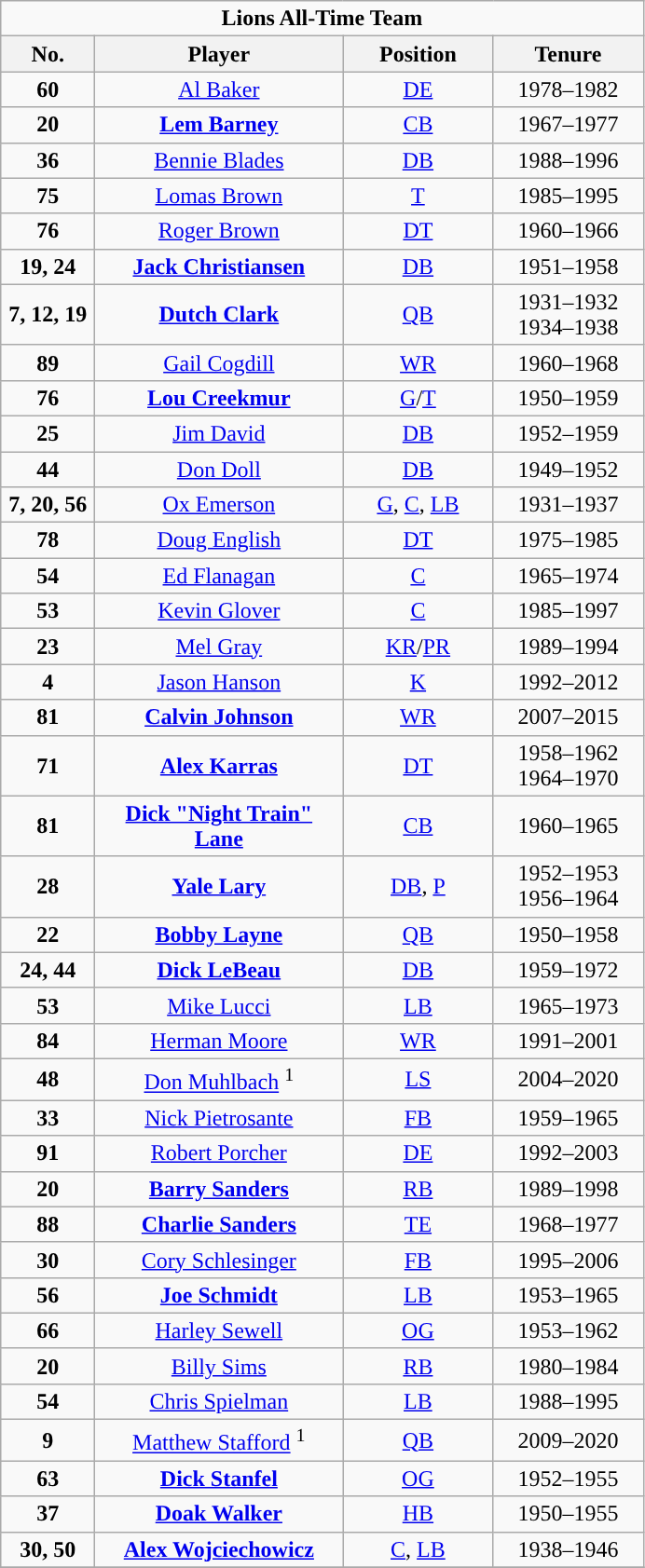<table class="wikitable sortable" style="text-align:center">
<tr>
<td colspan="5"><strong>Lions All-Time Team</strong></td>
</tr>
<tr>
<th width=60px>No.</th>
<th width=170px>Player</th>
<th width=100px>Position</th>
<th width=100px>Tenure</th>
</tr>
<tr>
<td><strong>60</strong></td>
<td><a href='#'>Al Baker</a></td>
<td><a href='#'>DE</a></td>
<td>1978–1982</td>
</tr>
<tr>
<td><strong>20</strong></td>
<td><strong><a href='#'>Lem Barney</a></strong></td>
<td><a href='#'>CB</a></td>
<td>1967–1977</td>
</tr>
<tr>
<td><strong>36</strong></td>
<td><a href='#'>Bennie Blades</a></td>
<td><a href='#'>DB</a></td>
<td>1988–1996</td>
</tr>
<tr>
<td><strong>75</strong></td>
<td><a href='#'>Lomas Brown</a></td>
<td><a href='#'>T</a></td>
<td>1985–1995</td>
</tr>
<tr>
<td><strong>76</strong></td>
<td><a href='#'>Roger Brown</a></td>
<td><a href='#'>DT</a></td>
<td>1960–1966</td>
</tr>
<tr>
<td><strong>19, 24</strong></td>
<td><strong><a href='#'>Jack Christiansen</a></strong></td>
<td><a href='#'>DB</a></td>
<td>1951–1958</td>
</tr>
<tr>
<td><strong>7, 12, 19</strong></td>
<td><strong><a href='#'>Dutch Clark</a></strong></td>
<td><a href='#'>QB</a></td>
<td>1931–1932 <br>1934–1938</td>
</tr>
<tr>
<td><strong>89</strong></td>
<td><a href='#'>Gail Cogdill</a></td>
<td><a href='#'>WR</a></td>
<td>1960–1968</td>
</tr>
<tr>
<td><strong>76</strong></td>
<td><strong><a href='#'>Lou Creekmur</a></strong></td>
<td><a href='#'>G</a>/<a href='#'>T</a></td>
<td>1950–1959</td>
</tr>
<tr>
<td><strong>25</strong></td>
<td><a href='#'>Jim David</a></td>
<td><a href='#'>DB</a></td>
<td>1952–1959</td>
</tr>
<tr>
<td><strong>44</strong></td>
<td><a href='#'>Don Doll</a></td>
<td><a href='#'>DB</a></td>
<td>1949–1952</td>
</tr>
<tr>
<td><strong>7, 20, 56</strong></td>
<td><a href='#'>Ox Emerson</a></td>
<td><a href='#'>G</a>, <a href='#'>C</a>, <a href='#'>LB</a></td>
<td>1931–1937</td>
</tr>
<tr>
<td><strong>78</strong></td>
<td><a href='#'>Doug English</a></td>
<td><a href='#'>DT</a></td>
<td>1975–1985</td>
</tr>
<tr>
<td><strong>54</strong></td>
<td><a href='#'>Ed Flanagan</a></td>
<td><a href='#'>C</a></td>
<td>1965–1974</td>
</tr>
<tr>
<td><strong>53</strong></td>
<td><a href='#'>Kevin Glover</a></td>
<td><a href='#'>C</a></td>
<td>1985–1997</td>
</tr>
<tr>
<td><strong>23</strong></td>
<td><a href='#'>Mel Gray</a></td>
<td><a href='#'>KR</a>/<a href='#'>PR</a></td>
<td>1989–1994</td>
</tr>
<tr>
<td><strong>4</strong></td>
<td><a href='#'>Jason Hanson</a></td>
<td><a href='#'>K</a></td>
<td>1992–2012</td>
</tr>
<tr>
<td><strong>81</strong></td>
<td><strong><a href='#'>Calvin Johnson</a></strong></td>
<td><a href='#'>WR</a></td>
<td>2007–2015</td>
</tr>
<tr>
<td><strong>71</strong></td>
<td><strong><a href='#'>Alex Karras</a></strong></td>
<td><a href='#'>DT</a></td>
<td>1958–1962 <br> 1964–1970</td>
</tr>
<tr>
<td><strong>81</strong></td>
<td><strong><a href='#'>Dick "Night Train" Lane</a></strong></td>
<td><a href='#'>CB</a></td>
<td>1960–1965</td>
</tr>
<tr>
<td><strong>28</strong></td>
<td><strong><a href='#'>Yale Lary</a></strong></td>
<td><a href='#'>DB</a>, <a href='#'>P</a></td>
<td>1952–1953<br>1956–1964</td>
</tr>
<tr>
<td><strong>22</strong></td>
<td><strong><a href='#'>Bobby Layne</a></strong></td>
<td><a href='#'>QB</a></td>
<td>1950–1958</td>
</tr>
<tr>
<td><strong>24, 44</strong></td>
<td><strong><a href='#'>Dick LeBeau</a></strong></td>
<td><a href='#'>DB</a></td>
<td>1959–1972</td>
</tr>
<tr>
<td><strong>53</strong></td>
<td><a href='#'>Mike Lucci</a></td>
<td><a href='#'>LB</a></td>
<td>1965–1973</td>
</tr>
<tr>
<td><strong>84</strong></td>
<td><a href='#'>Herman Moore</a></td>
<td><a href='#'>WR</a></td>
<td>1991–2001</td>
</tr>
<tr>
<td><strong>48</strong></td>
<td><a href='#'>Don Muhlbach</a> <sup>1</sup></td>
<td><a href='#'>LS</a></td>
<td>2004–2020</td>
</tr>
<tr>
<td><strong>33</strong></td>
<td><a href='#'>Nick Pietrosante</a></td>
<td><a href='#'>FB</a></td>
<td>1959–1965</td>
</tr>
<tr>
<td><strong>91</strong></td>
<td><a href='#'>Robert Porcher</a></td>
<td><a href='#'>DE</a></td>
<td>1992–2003</td>
</tr>
<tr>
<td><strong>20</strong></td>
<td><strong><a href='#'>Barry Sanders</a></strong></td>
<td><a href='#'>RB</a></td>
<td>1989–1998</td>
</tr>
<tr>
<td><strong>88</strong></td>
<td><strong><a href='#'>Charlie Sanders</a></strong></td>
<td><a href='#'>TE</a></td>
<td>1968–1977</td>
</tr>
<tr>
<td><strong>30</strong></td>
<td><a href='#'>Cory Schlesinger</a></td>
<td><a href='#'>FB</a></td>
<td>1995–2006</td>
</tr>
<tr>
<td><strong>56</strong></td>
<td><strong><a href='#'>Joe Schmidt</a></strong></td>
<td><a href='#'>LB</a></td>
<td>1953–1965</td>
</tr>
<tr>
<td><strong>66</strong></td>
<td><a href='#'>Harley Sewell</a></td>
<td><a href='#'>OG</a></td>
<td>1953–1962</td>
</tr>
<tr>
<td><strong>20</strong></td>
<td><a href='#'>Billy Sims</a></td>
<td><a href='#'>RB</a></td>
<td>1980–1984</td>
</tr>
<tr>
<td><strong>54</strong></td>
<td><a href='#'>Chris Spielman</a></td>
<td><a href='#'>LB</a></td>
<td>1988–1995</td>
</tr>
<tr>
<td><strong>9</strong></td>
<td><a href='#'>Matthew Stafford</a> <sup>1</sup></td>
<td><a href='#'>QB</a></td>
<td>2009–2020</td>
</tr>
<tr>
<td><strong>63</strong></td>
<td><strong><a href='#'>Dick Stanfel</a></strong></td>
<td><a href='#'>OG</a></td>
<td>1952–1955</td>
</tr>
<tr>
<td><strong>37</strong></td>
<td><strong><a href='#'>Doak Walker</a></strong></td>
<td><a href='#'>HB</a></td>
<td>1950–1955</td>
</tr>
<tr>
<td><strong>30, 50</strong></td>
<td><strong><a href='#'>Alex Wojciechowicz</a></strong></td>
<td><a href='#'>C</a>, <a href='#'>LB</a></td>
<td>1938–1946</td>
</tr>
<tr>
</tr>
</table>
